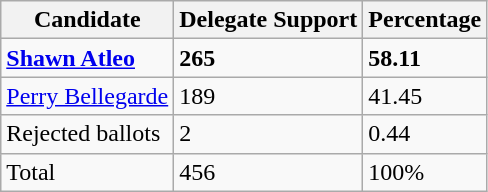<table class="wikitable">
<tr>
<th>Candidate</th>
<th>Delegate Support</th>
<th>Percentage</th>
</tr>
<tr>
<td><strong><a href='#'>Shawn Atleo</a></strong></td>
<td><strong>265</strong></td>
<td><strong>58.11</strong></td>
</tr>
<tr>
<td><a href='#'>Perry Bellegarde</a></td>
<td>189</td>
<td>41.45</td>
</tr>
<tr>
<td>Rejected ballots</td>
<td>2</td>
<td>0.44</td>
</tr>
<tr>
<td>Total</td>
<td>456</td>
<td>100%</td>
</tr>
</table>
